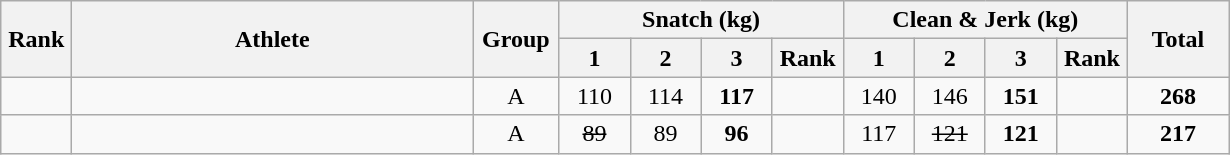<table class = "wikitable" style="text-align:center;">
<tr>
<th rowspan=2 width=40>Rank</th>
<th rowspan=2 width=260>Athlete</th>
<th rowspan=2 width=50>Group</th>
<th colspan=4>Snatch (kg)</th>
<th colspan=4>Clean & Jerk (kg)</th>
<th rowspan=2 width=60>Total</th>
</tr>
<tr>
<th width=40>1</th>
<th width=40>2</th>
<th width=40>3</th>
<th width=40>Rank</th>
<th width=40>1</th>
<th width=40>2</th>
<th width=40>3</th>
<th width=40>Rank</th>
</tr>
<tr>
<td></td>
<td align=left></td>
<td>A</td>
<td>110</td>
<td>114</td>
<td><strong>117</strong></td>
<td></td>
<td>140</td>
<td>146</td>
<td><strong>151</strong></td>
<td></td>
<td><strong>268</strong></td>
</tr>
<tr>
<td></td>
<td align=left></td>
<td>A</td>
<td><s>89</s></td>
<td>89</td>
<td><strong>96</strong></td>
<td></td>
<td>117</td>
<td><s>121</s></td>
<td><strong>121</strong></td>
<td></td>
<td><strong>217</strong></td>
</tr>
</table>
